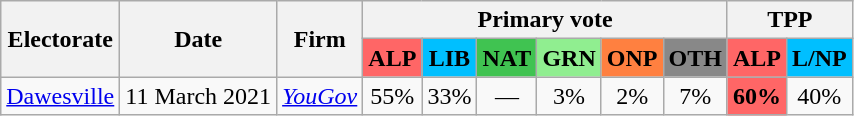<table class="wikitable">
<tr>
<th rowspan="2">Electorate</th>
<th rowspan="2">Date</th>
<th rowspan="2">Firm</th>
<th colspan="6">Primary vote</th>
<th colspan="2">TPP</th>
</tr>
<tr>
<th style="text-align:center; background:#f66">ALP</th>
<th style="text-align:center; background:#00bfff">LIB</th>
<th style="text-align:center; background:#40c351">NAT</th>
<th style="text-align:center; background:#90ee90">GRN</th>
<th style="text-align:center; background:#FF8040">ONP</th>
<th style="text-align:center; background:#888">OTH</th>
<th style="text-align:center; background:#f66">ALP</th>
<th style="text-align:center; background:#00bfff">L/NP</th>
</tr>
<tr>
<td><a href='#'>Dawesville</a></td>
<td style="text-align:center">11 March 2021</td>
<td style="text-align:center"><em><a href='#'>YouGov</a></em></td>
<td style="text-align:center">55%</td>
<td style="text-align:center">33%</td>
<td style="text-align:center">—</td>
<td style="text-align:center">3%</td>
<td style="text-align:center">2%</td>
<td style="text-align:center">7%</td>
<td style="text-align:center; background:#f66"><strong>60%</strong></td>
<td style="text-align:center">40%</td>
</tr>
</table>
